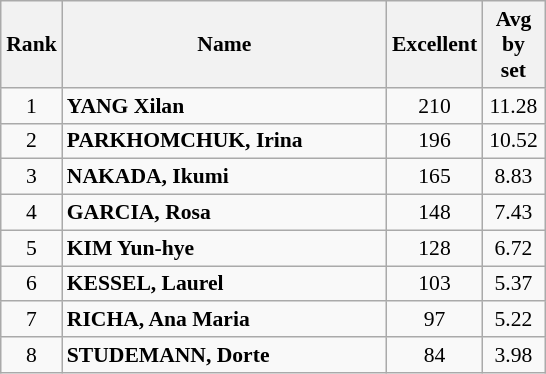<table class="wikitable" style="margin:0.5em auto;width=480;font-size:90%">
<tr>
<th width=30>Rank</th>
<th width=210>Name</th>
<th width=35>Excellent</th>
<th width=35>Avg by set</th>
</tr>
<tr>
<td align=center>1</td>
<td> <strong>YANG Xilan</strong></td>
<td align=center>210</td>
<td align=center>11.28</td>
</tr>
<tr>
<td align=center>2</td>
<td> <strong>PARKHOMCHUK, Irina</strong></td>
<td align=center>196</td>
<td align=center>10.52</td>
</tr>
<tr>
<td align=center>3</td>
<td> <strong>NAKADA, Ikumi</strong></td>
<td align=center>165</td>
<td align=center>8.83</td>
</tr>
<tr>
<td align=center>4</td>
<td> <strong>GARCIA, Rosa</strong></td>
<td align=center>148</td>
<td align=center>7.43</td>
</tr>
<tr>
<td align=center>5</td>
<td> <strong>KIM Yun-hye</strong></td>
<td align=center>128</td>
<td align=center>6.72</td>
</tr>
<tr>
<td align=center>6</td>
<td> <strong>KESSEL, Laurel</strong></td>
<td align=center>103</td>
<td align=center>5.37</td>
</tr>
<tr>
<td align=center>7</td>
<td> <strong>RICHA, Ana Maria</strong></td>
<td align=center>97</td>
<td align=center>5.22</td>
</tr>
<tr>
<td align=center>8</td>
<td> <strong>STUDEMANN, Dorte</strong></td>
<td align=center>84</td>
<td align=center>3.98</td>
</tr>
</table>
